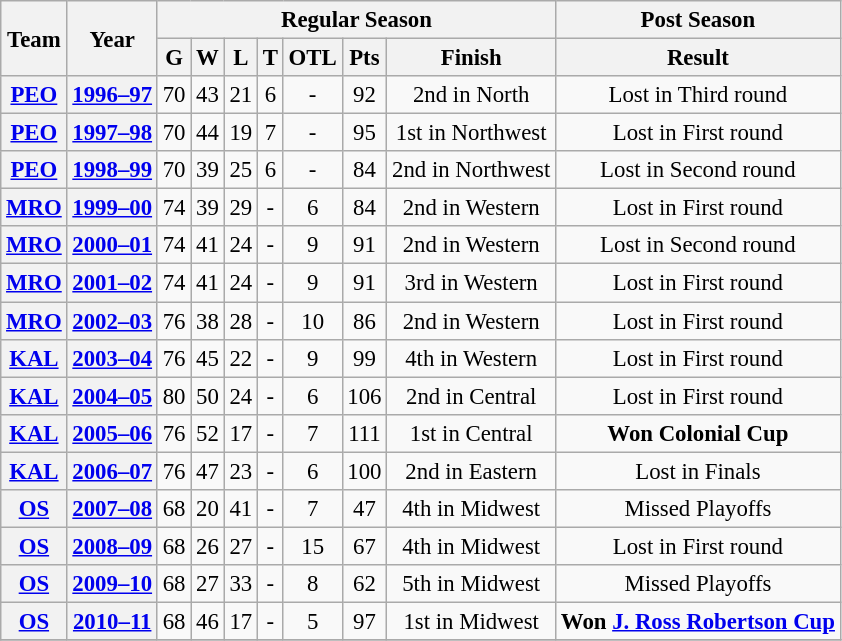<table class="wikitable" style="font-size: 95%; text-align:center;">
<tr>
<th rowspan="2">Team</th>
<th rowspan="2">Year</th>
<th colspan="7">Regular Season</th>
<th colspan="1">Post Season</th>
</tr>
<tr>
<th>G</th>
<th>W</th>
<th>L</th>
<th>T</th>
<th>OTL</th>
<th>Pts</th>
<th>Finish</th>
<th>Result</th>
</tr>
<tr>
<th><a href='#'>PEO</a></th>
<th><a href='#'>1996–97</a></th>
<td>70</td>
<td>43</td>
<td>21</td>
<td>6</td>
<td>-</td>
<td>92</td>
<td>2nd in North</td>
<td>Lost in Third round</td>
</tr>
<tr>
<th><a href='#'>PEO</a></th>
<th><a href='#'>1997–98</a></th>
<td>70</td>
<td>44</td>
<td>19</td>
<td>7</td>
<td>-</td>
<td>95</td>
<td>1st in Northwest</td>
<td>Lost in First round</td>
</tr>
<tr>
<th><a href='#'>PEO</a></th>
<th><a href='#'>1998–99</a></th>
<td>70</td>
<td>39</td>
<td>25</td>
<td>6</td>
<td>-</td>
<td>84</td>
<td>2nd in Northwest</td>
<td>Lost in Second round</td>
</tr>
<tr>
<th><a href='#'>MRO</a></th>
<th><a href='#'>1999–00</a></th>
<td>74</td>
<td>39</td>
<td>29</td>
<td>-</td>
<td>6</td>
<td>84</td>
<td>2nd in Western</td>
<td>Lost in First round</td>
</tr>
<tr>
<th><a href='#'>MRO</a></th>
<th><a href='#'>2000–01</a></th>
<td>74</td>
<td>41</td>
<td>24</td>
<td>-</td>
<td>9</td>
<td>91</td>
<td>2nd in Western</td>
<td>Lost in Second round</td>
</tr>
<tr>
<th><a href='#'>MRO</a></th>
<th><a href='#'>2001–02</a></th>
<td>74</td>
<td>41</td>
<td>24</td>
<td>-</td>
<td>9</td>
<td>91</td>
<td>3rd in Western</td>
<td>Lost in First round</td>
</tr>
<tr>
<th><a href='#'>MRO</a></th>
<th><a href='#'>2002–03</a></th>
<td>76</td>
<td>38</td>
<td>28</td>
<td>-</td>
<td>10</td>
<td>86</td>
<td>2nd in Western</td>
<td>Lost in First round</td>
</tr>
<tr>
<th><a href='#'>KAL</a></th>
<th><a href='#'>2003–04</a></th>
<td>76</td>
<td>45</td>
<td>22</td>
<td>-</td>
<td>9</td>
<td>99</td>
<td>4th in Western</td>
<td>Lost in First round</td>
</tr>
<tr>
<th><a href='#'>KAL</a></th>
<th><a href='#'>2004–05</a></th>
<td>80</td>
<td>50</td>
<td>24</td>
<td>-</td>
<td>6</td>
<td>106</td>
<td>2nd in Central</td>
<td>Lost in First round</td>
</tr>
<tr>
<th><a href='#'>KAL</a></th>
<th><a href='#'>2005–06</a></th>
<td>76</td>
<td>52</td>
<td>17</td>
<td>-</td>
<td>7</td>
<td>111</td>
<td>1st in Central</td>
<td><strong>Won Colonial Cup</strong></td>
</tr>
<tr>
<th><a href='#'>KAL</a></th>
<th><a href='#'>2006–07</a></th>
<td>76</td>
<td>47</td>
<td>23</td>
<td>-</td>
<td>6</td>
<td>100</td>
<td>2nd in Eastern</td>
<td>Lost in Finals</td>
</tr>
<tr>
<th><a href='#'>OS</a></th>
<th><a href='#'>2007–08</a></th>
<td>68</td>
<td>20</td>
<td>41</td>
<td>-</td>
<td>7</td>
<td>47</td>
<td>4th in Midwest</td>
<td>Missed Playoffs</td>
</tr>
<tr>
<th><a href='#'>OS</a></th>
<th><a href='#'>2008–09</a></th>
<td>68</td>
<td>26</td>
<td>27</td>
<td>-</td>
<td>15</td>
<td>67</td>
<td>4th in Midwest</td>
<td>Lost in First round</td>
</tr>
<tr>
<th><a href='#'>OS</a></th>
<th><a href='#'>2009–10</a></th>
<td>68</td>
<td>27</td>
<td>33</td>
<td>-</td>
<td>8</td>
<td>62</td>
<td>5th in Midwest</td>
<td>Missed Playoffs</td>
</tr>
<tr>
<th><a href='#'>OS</a></th>
<th><a href='#'>2010–11</a></th>
<td>68</td>
<td>46</td>
<td>17</td>
<td>-</td>
<td>5</td>
<td>97</td>
<td>1st in Midwest</td>
<td><strong>Won <a href='#'>J. Ross Robertson Cup</a></strong></td>
</tr>
<tr>
</tr>
</table>
